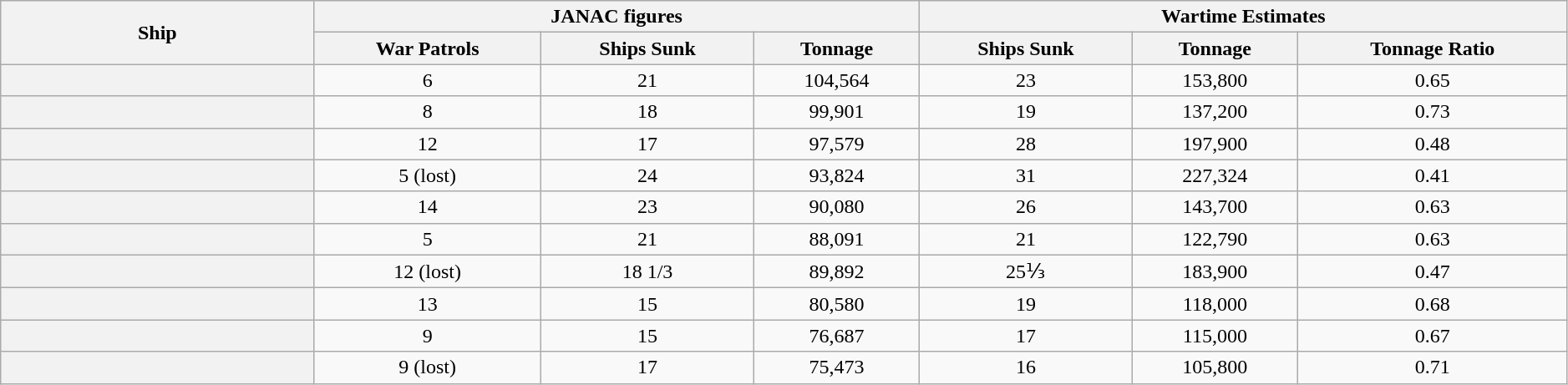<table class="wikitable" style="text-align:center" width=99%>
<tr>
<th rowspan="2" width="20%">Ship</th>
<th colspan="3" align="center">JANAC figures</th>
<th colspan="3" align="center">Wartime Estimates</th>
</tr>
<tr>
<th align="center">War Patrols</th>
<th align="center">Ships Sunk</th>
<th align="center">Tonnage</th>
<th align="center">Ships Sunk</th>
<th align="center">Tonnage</th>
<th align="center">Tonnage Ratio</th>
</tr>
<tr>
<th></th>
<td>6</td>
<td>21</td>
<td>104,564</td>
<td>23</td>
<td>153,800</td>
<td>0.65</td>
</tr>
<tr>
<th></th>
<td>8</td>
<td>18</td>
<td>99,901</td>
<td>19</td>
<td>137,200</td>
<td>0.73</td>
</tr>
<tr>
<th></th>
<td>12</td>
<td>17</td>
<td>97,579</td>
<td>28</td>
<td>197,900</td>
<td>0.48</td>
</tr>
<tr>
<th></th>
<td>5 (lost)</td>
<td>24</td>
<td>93,824</td>
<td>31</td>
<td>227,324</td>
<td>0.41</td>
</tr>
<tr>
<th></th>
<td>14</td>
<td>23</td>
<td>90,080</td>
<td>26</td>
<td>143,700</td>
<td>0.63</td>
</tr>
<tr>
<th></th>
<td>5</td>
<td>21</td>
<td>88,091</td>
<td>21</td>
<td>122,790</td>
<td>0.63</td>
</tr>
<tr>
<th></th>
<td>12 (lost)</td>
<td>18 1/3</td>
<td>89,892</td>
<td>25⅓</td>
<td>183,900</td>
<td>0.47</td>
</tr>
<tr>
<th></th>
<td>13</td>
<td>15</td>
<td>80,580</td>
<td>19</td>
<td>118,000</td>
<td>0.68</td>
</tr>
<tr>
<th></th>
<td>9</td>
<td>15</td>
<td>76,687</td>
<td>17</td>
<td>115,000</td>
<td>0.67</td>
</tr>
<tr>
<th></th>
<td>9 (lost)</td>
<td>17</td>
<td>75,473</td>
<td>16</td>
<td>105,800</td>
<td>0.71</td>
</tr>
</table>
